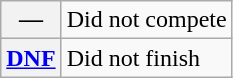<table class="wikitable">
<tr>
<th scope="row">—</th>
<td>Did not compete</td>
</tr>
<tr>
<th scope="row"><a href='#'>DNF</a></th>
<td>Did not finish</td>
</tr>
</table>
